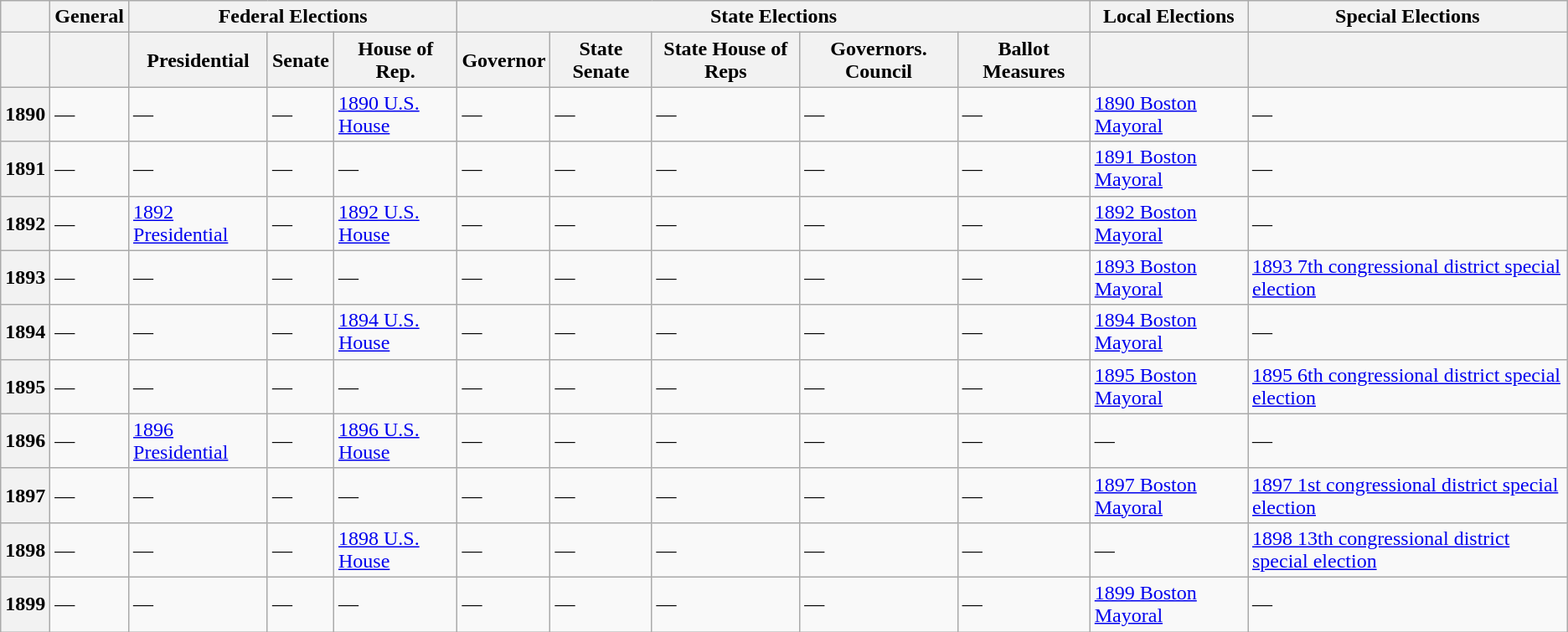<table class="wikitable">
<tr>
<th></th>
<th>General</th>
<th colspan=3>Federal Elections</th>
<th colspan=5>State Elections</th>
<th>Local Elections</th>
<th>Special Elections</th>
</tr>
<tr>
<th></th>
<th></th>
<th>Presidential</th>
<th>Senate</th>
<th>House of Rep.</th>
<th>Governor</th>
<th>State Senate</th>
<th>State House of Reps</th>
<th>Governors. Council</th>
<th>Ballot Measures</th>
<th></th>
<th></th>
</tr>
<tr>
<th>1890</th>
<td>—</td>
<td>—</td>
<td>—</td>
<td><a href='#'>1890 U.S. House</a></td>
<td>—</td>
<td>—</td>
<td>—</td>
<td>—</td>
<td>—</td>
<td><a href='#'>1890 Boston Mayoral</a></td>
<td>—</td>
</tr>
<tr>
<th>1891</th>
<td>—</td>
<td>—</td>
<td>—</td>
<td>—</td>
<td>—</td>
<td>—</td>
<td>—</td>
<td>—</td>
<td>—</td>
<td><a href='#'>1891 Boston Mayoral</a></td>
<td>—</td>
</tr>
<tr>
<th>1892</th>
<td>—</td>
<td><a href='#'>1892 Presidential</a></td>
<td>—</td>
<td><a href='#'>1892 U.S. House</a></td>
<td>—</td>
<td>—</td>
<td>—</td>
<td>—</td>
<td>—</td>
<td><a href='#'>1892 Boston Mayoral</a></td>
<td>—</td>
</tr>
<tr>
<th>1893</th>
<td>—</td>
<td>—</td>
<td>—</td>
<td>—</td>
<td>—</td>
<td>—</td>
<td>—</td>
<td>—</td>
<td>—</td>
<td><a href='#'>1893 Boston Mayoral</a></td>
<td><a href='#'>1893 7th congressional district special election</a></td>
</tr>
<tr>
<th>1894</th>
<td>—</td>
<td>—</td>
<td>—</td>
<td><a href='#'>1894 U.S. House</a></td>
<td>—</td>
<td>—</td>
<td>—</td>
<td>—</td>
<td>—</td>
<td><a href='#'>1894 Boston Mayoral</a></td>
<td>—</td>
</tr>
<tr>
<th>1895</th>
<td>—</td>
<td>—</td>
<td>—</td>
<td>—</td>
<td>—</td>
<td>—</td>
<td>—</td>
<td>—</td>
<td>—</td>
<td><a href='#'>1895 Boston Mayoral</a></td>
<td><a href='#'>1895 6th congressional district special election</a></td>
</tr>
<tr>
<th>1896</th>
<td>—</td>
<td><a href='#'>1896 Presidential</a></td>
<td>—</td>
<td><a href='#'>1896 U.S. House</a></td>
<td>—</td>
<td>—</td>
<td>—</td>
<td>—</td>
<td>—</td>
<td>—</td>
<td>—</td>
</tr>
<tr>
<th>1897</th>
<td>—</td>
<td>—</td>
<td>—</td>
<td>—</td>
<td>—</td>
<td>—</td>
<td>—</td>
<td>—</td>
<td>—</td>
<td><a href='#'>1897 Boston Mayoral</a></td>
<td><a href='#'>1897 1st congressional district special election</a></td>
</tr>
<tr>
<th>1898</th>
<td>—</td>
<td>—</td>
<td>—</td>
<td><a href='#'>1898 U.S. House</a></td>
<td>—</td>
<td>—</td>
<td>—</td>
<td>—</td>
<td>—</td>
<td>—</td>
<td><a href='#'>1898 13th congressional district special election</a></td>
</tr>
<tr>
<th>1899</th>
<td>—</td>
<td>—</td>
<td>—</td>
<td>—</td>
<td>—</td>
<td>—</td>
<td>—</td>
<td>—</td>
<td>—</td>
<td><a href='#'>1899 Boston Mayoral</a></td>
<td>—</td>
</tr>
</table>
